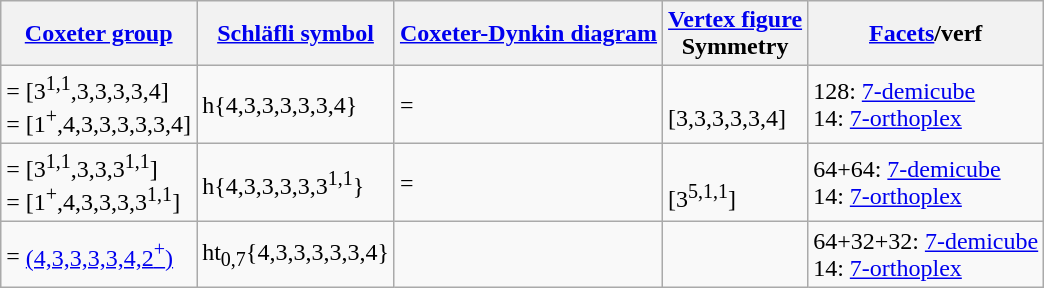<table class='wikitable'>
<tr>
<th><a href='#'>Coxeter group</a></th>
<th><a href='#'>Schläfli symbol</a></th>
<th><a href='#'>Coxeter-Dynkin diagram</a></th>
<th><a href='#'>Vertex figure</a><br>Symmetry</th>
<th><a href='#'>Facets</a>/verf</th>
</tr>
<tr>
<td> = [3<sup>1,1</sup>,3,3,3,3,4]<br>= [1<sup>+</sup>,4,3,3,3,3,3,4]</td>
<td>h{4,3,3,3,3,3,4}</td>
<td> = </td>
<td><br>[3,3,3,3,3,4]</td>
<td>128: <a href='#'>7-demicube</a><br>14: <a href='#'>7-orthoplex</a></td>
</tr>
<tr>
<td> = [3<sup>1,1</sup>,3,3,3<sup>1,1</sup>]<br>= [1<sup>+</sup>,4,3,3,3,3<sup>1,1</sup>]</td>
<td>h{4,3,3,3,3,3<sup>1,1</sup>}</td>
<td> = </td>
<td><br>[3<sup>5,1,1</sup>]</td>
<td>64+64: <a href='#'>7-demicube</a><br>14: <a href='#'>7-orthoplex</a></td>
</tr>
<tr>
<td> = <a href='#'>(4,3,3,3,3,4,2<sup>+</sup>)</a></td>
<td>ht<sub>0,7</sub>{4,3,3,3,3,3,4}</td>
<td></td>
<td></td>
<td>64+32+32: <a href='#'>7-demicube</a><br>14: <a href='#'>7-orthoplex</a></td>
</tr>
</table>
